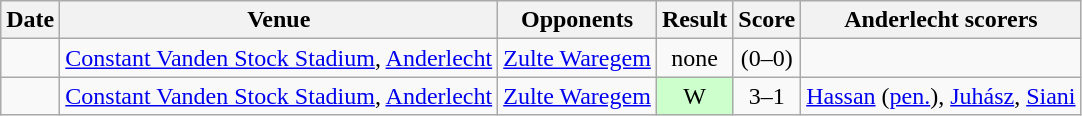<table class="wikitable sortable" style="text-align:center">
<tr>
<th>Date</th>
<th>Venue</th>
<th>Opponents</th>
<th>Result</th>
<th>Score</th>
<th class=unsortable>Anderlecht scorers</th>
</tr>
<tr>
<td></td>
<td><a href='#'>Constant Vanden Stock Stadium</a>, <a href='#'>Anderlecht</a></td>
<td><a href='#'>Zulte Waregem</a></td>
<td>none</td>
<td>(0–0)</td>
<td></td>
</tr>
<tr>
<td></td>
<td><a href='#'>Constant Vanden Stock Stadium</a>, <a href='#'>Anderlecht</a></td>
<td><a href='#'>Zulte Waregem</a></td>
<td bgcolor="#cfc">W</td>
<td>3–1</td>
<td><a href='#'>Hassan</a> (<a href='#'>pen.</a>), <a href='#'>Juhász</a>, <a href='#'>Siani</a></td>
</tr>
</table>
